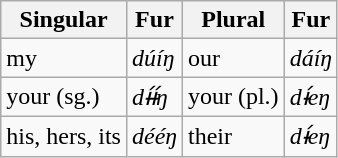<table class="wikitable">
<tr>
<th>Singular</th>
<th>Fur</th>
<th>Plural</th>
<th>Fur</th>
</tr>
<tr>
<td>my</td>
<td><em>dúíŋ</em></td>
<td>our</td>
<td><em>dáíŋ</em></td>
</tr>
<tr>
<td>your (sg.)</td>
<td><em>dɨ́ɨ́ŋ</em></td>
<td>your (pl.)</td>
<td><em>dɨ́eŋ</em></td>
</tr>
<tr>
<td>his, hers, its</td>
<td><em>dééŋ</em></td>
<td>their</td>
<td><em>dɨ́eŋ</em></td>
</tr>
</table>
